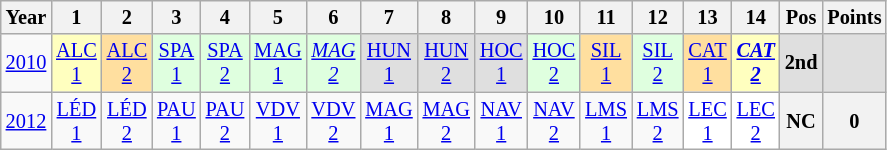<table class="wikitable" style="text-align:center; font-size:85%">
<tr>
<th>Year</th>
<th>1</th>
<th>2</th>
<th>3</th>
<th>4</th>
<th>5</th>
<th>6</th>
<th>7</th>
<th>8</th>
<th>9</th>
<th>10</th>
<th>11</th>
<th>12</th>
<th>13</th>
<th>14</th>
<th>Pos</th>
<th>Points</th>
</tr>
<tr>
<td><a href='#'>2010</a></td>
<td style="background:#FFFFBF;"><a href='#'>ALC<br>1</a><br></td>
<td style="background:#FFDF9F;"><a href='#'>ALC<br>2</a><br></td>
<td style="background:#DFFFDF;"><a href='#'>SPA<br>1</a><br></td>
<td style="background:#DFFFDF;"><a href='#'>SPA<br>2</a><br></td>
<td style="background:#DFFFDF;"><a href='#'>MAG<br>1</a><br></td>
<td style="background:#DFFFDF;"><em><a href='#'>MAG<br>2</a></em><br></td>
<td style="background:#DFDFDF;"><a href='#'>HUN<br>1</a><br></td>
<td style="background:#DFDFDF;"><a href='#'>HUN<br>2</a><br></td>
<td style="background:#DFDFDF;"><a href='#'>HOC<br>1</a><br></td>
<td style="background:#DFFFDF;"><a href='#'>HOC<br>2</a><br></td>
<td style="background:#FFDF9F;"><a href='#'>SIL<br>1</a><br></td>
<td style="background:#DFFFDF;"><a href='#'>SIL<br>2</a><br></td>
<td style="background:#FFDF9F;"><a href='#'>CAT<br>1</a><br></td>
<td style="background:#FFFFBF;"><strong><em><a href='#'>CAT<br>2</a></em></strong><br></td>
<th style="background:#DFDFDF;">2nd</th>
<th style="background:#DFDFDF;"></th>
</tr>
<tr>
<td><a href='#'>2012</a></td>
<td style="background:#;"><a href='#'>LÉD<br>1</a><br></td>
<td style="background:#;"><a href='#'>LÉD<br>2</a><br></td>
<td style="background:#;"><a href='#'>PAU<br>1</a><br></td>
<td style="background:#;"><a href='#'>PAU<br>2</a><br></td>
<td style="background:#;"><a href='#'>VDV<br>1</a><br></td>
<td style="background:#;"><a href='#'>VDV<br>2</a><br></td>
<td style="background:#;"><a href='#'>MAG<br>1</a><br></td>
<td style="background:#;"><a href='#'>MAG<br>2</a><br></td>
<td style="background:#;"><a href='#'>NAV<br>1</a><br></td>
<td style="background:#;"><a href='#'>NAV<br>2</a><br></td>
<td style="background:#;"><a href='#'>LMS<br>1</a><br></td>
<td style="background:#;"><a href='#'>LMS<br>2</a><br></td>
<td style="background:#FFFFFF;"><a href='#'>LEC<br>1</a><br></td>
<td style="background:#FFFFFF;"><a href='#'>LEC<br>2</a><br></td>
<th>NC</th>
<th>0</th>
</tr>
</table>
